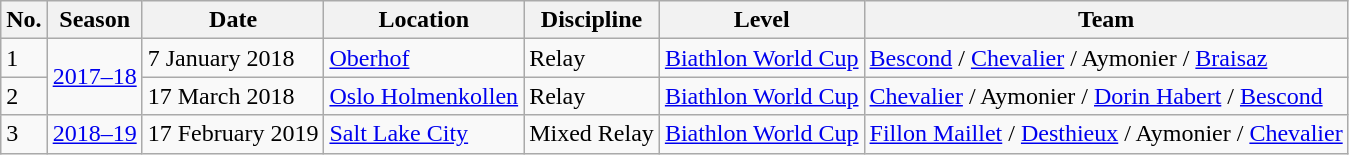<table class="wikitable sortable" style="text-align:left">
<tr>
<th>No.</th>
<th>Season</th>
<th>Date</th>
<th>Location</th>
<th>Discipline</th>
<th>Level</th>
<th>Team</th>
</tr>
<tr>
<td>1</td>
<td rowspan=2><a href='#'>2017–18</a></td>
<td>7 January 2018</td>
<td> <a href='#'>Oberhof</a></td>
<td>Relay</td>
<td><a href='#'>Biathlon World Cup</a></td>
<td><a href='#'>Bescond</a> / <a href='#'>Chevalier</a> / Aymonier / <a href='#'>Braisaz</a></td>
</tr>
<tr>
<td>2</td>
<td>17 March 2018</td>
<td> <a href='#'>Oslo Holmenkollen</a></td>
<td>Relay</td>
<td><a href='#'>Biathlon World Cup</a></td>
<td><a href='#'>Chevalier</a> / Aymonier / <a href='#'>Dorin Habert</a> / <a href='#'>Bescond</a></td>
</tr>
<tr>
<td>3</td>
<td rowspan=1><a href='#'>2018–19</a></td>
<td>17 February 2019</td>
<td> <a href='#'>Salt Lake City</a></td>
<td>Mixed Relay</td>
<td><a href='#'>Biathlon World Cup</a></td>
<td><a href='#'>Fillon Maillet</a> / <a href='#'>Desthieux</a> / Aymonier / <a href='#'>Chevalier</a></td>
</tr>
</table>
